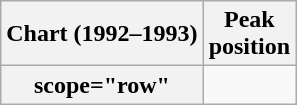<table class="wikitable plainrowheaders">
<tr>
<th>Chart (1992–1993)</th>
<th>Peak<br>position</th>
</tr>
<tr>
<th>scope="row"</th>
</tr>
</table>
